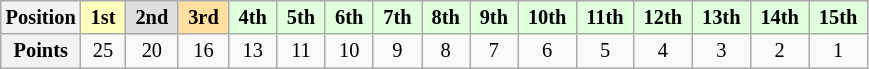<table class="wikitable" style="font-size: 85%; text-align:center">
<tr>
<th>Position</th>
<td style="background:#ffffbf;"> <strong>1st</strong> </td>
<td style="background:#dfdfdf;"> <strong>2nd</strong> </td>
<td style="background:#ffdf9f;"> <strong>3rd</strong> </td>
<td style="background:#dfffdf;"> <strong>4th</strong> </td>
<td style="background:#dfffdf;"> <strong>5th</strong> </td>
<td style="background:#dfffdf;"> <strong>6th</strong> </td>
<td style="background:#dfffdf;"> <strong>7th</strong> </td>
<td style="background:#dfffdf;"> <strong>8th</strong> </td>
<td style="background:#dfffdf;"> <strong>9th</strong> </td>
<td style="background:#dfffdf;"> <strong>10th</strong> </td>
<td style="background:#dfffdf;"> <strong>11th</strong> </td>
<td style="background:#dfffdf;"> <strong>12th</strong> </td>
<td style="background:#dfffdf;"> <strong>13th</strong> </td>
<td style="background:#dfffdf;"> <strong>14th</strong> </td>
<td style="background:#dfffdf;"> <strong>15th</strong> </td>
</tr>
<tr>
<th>Points</th>
<td>25</td>
<td>20</td>
<td>16</td>
<td>13</td>
<td>11</td>
<td>10</td>
<td>9</td>
<td>8</td>
<td>7</td>
<td>6</td>
<td>5</td>
<td>4</td>
<td>3</td>
<td>2</td>
<td>1</td>
</tr>
</table>
